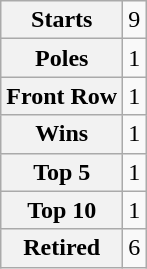<table class="wikitable" style="text-align:center">
<tr>
<th>Starts</th>
<td>9</td>
</tr>
<tr>
<th>Poles</th>
<td>1</td>
</tr>
<tr>
<th>Front Row</th>
<td>1</td>
</tr>
<tr>
<th>Wins</th>
<td>1</td>
</tr>
<tr>
<th>Top 5</th>
<td>1</td>
</tr>
<tr>
<th>Top 10</th>
<td>1</td>
</tr>
<tr>
<th>Retired</th>
<td>6</td>
</tr>
</table>
